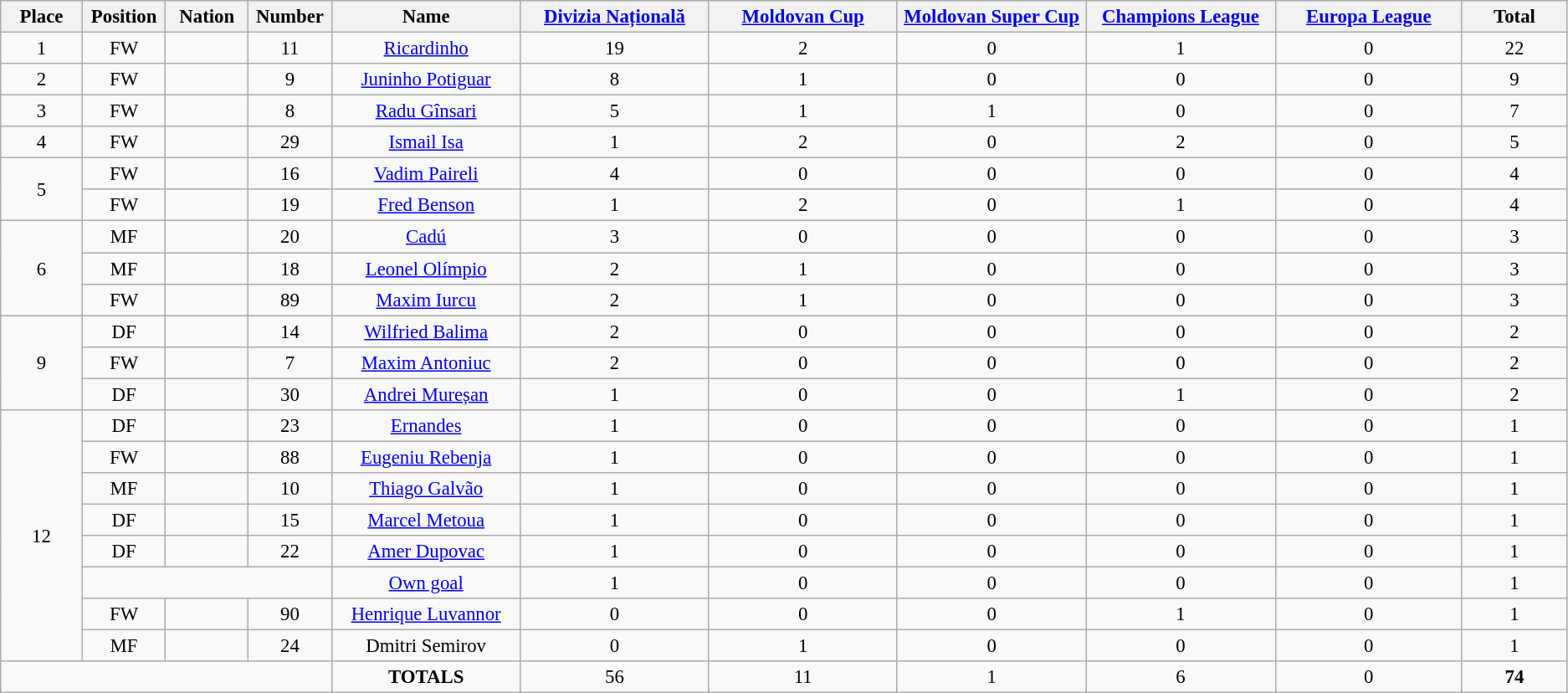<table class="wikitable" style="font-size: 95%; text-align: center;">
<tr>
<th width=60>Place</th>
<th width=60>Position</th>
<th width=60>Nation</th>
<th width=60>Number</th>
<th width=150>Name</th>
<th width=150><a href='#'>Divizia Națională</a></th>
<th width=150><a href='#'>Moldovan Cup</a></th>
<th width=150><a href='#'>Moldovan Super Cup</a></th>
<th width=150><a href='#'>Champions League</a></th>
<th width=150><a href='#'>Europa League</a></th>
<th width=80>Total</th>
</tr>
<tr>
<td>1</td>
<td>FW</td>
<td></td>
<td>11</td>
<td><a href='#'>Ricardinho</a></td>
<td>19</td>
<td>2</td>
<td>0</td>
<td>1</td>
<td>0</td>
<td>22</td>
</tr>
<tr>
<td>2</td>
<td>FW</td>
<td></td>
<td>9</td>
<td><a href='#'>Juninho Potiguar</a></td>
<td>8</td>
<td>1</td>
<td>0</td>
<td>0</td>
<td>0</td>
<td>9</td>
</tr>
<tr>
<td>3</td>
<td>FW</td>
<td></td>
<td>8</td>
<td><a href='#'>Radu Gînsari</a></td>
<td>5</td>
<td>1</td>
<td>1</td>
<td>0</td>
<td>0</td>
<td>7</td>
</tr>
<tr>
<td>4</td>
<td>FW</td>
<td></td>
<td>29</td>
<td><a href='#'>Ismail Isa</a></td>
<td>1</td>
<td>2</td>
<td>0</td>
<td>2</td>
<td>0</td>
<td>5</td>
</tr>
<tr>
<td rowspan="2">5</td>
<td>FW</td>
<td></td>
<td>16</td>
<td><a href='#'>Vadim Paireli</a></td>
<td>4</td>
<td>0</td>
<td>0</td>
<td>0</td>
<td>0</td>
<td>4</td>
</tr>
<tr>
<td>FW</td>
<td></td>
<td>19</td>
<td><a href='#'>Fred Benson</a></td>
<td>1</td>
<td>2</td>
<td>0</td>
<td>1</td>
<td>0</td>
<td>4</td>
</tr>
<tr>
<td rowspan="3">6</td>
<td>MF</td>
<td></td>
<td>20</td>
<td><a href='#'>Cadú</a></td>
<td>3</td>
<td>0</td>
<td>0</td>
<td>0</td>
<td>0</td>
<td>3</td>
</tr>
<tr>
<td>MF</td>
<td></td>
<td>18</td>
<td><a href='#'>Leonel Olímpio</a></td>
<td>2</td>
<td>1</td>
<td>0</td>
<td>0</td>
<td>0</td>
<td>3</td>
</tr>
<tr>
<td>FW</td>
<td></td>
<td>89</td>
<td><a href='#'>Maxim Iurcu</a></td>
<td>2</td>
<td>1</td>
<td>0</td>
<td>0</td>
<td>0</td>
<td>3</td>
</tr>
<tr>
<td rowspan="3">9</td>
<td>DF</td>
<td></td>
<td>14</td>
<td><a href='#'>Wilfried Balima</a></td>
<td>2</td>
<td>0</td>
<td>0</td>
<td>0</td>
<td>0</td>
<td>2</td>
</tr>
<tr>
<td>FW</td>
<td></td>
<td>7</td>
<td><a href='#'>Maxim Antoniuc</a></td>
<td>2</td>
<td>0</td>
<td>0</td>
<td>0</td>
<td>0</td>
<td>2</td>
</tr>
<tr>
<td>DF</td>
<td></td>
<td>30</td>
<td><a href='#'>Andrei Mureșan</a></td>
<td>1</td>
<td>0</td>
<td>0</td>
<td>1</td>
<td>0</td>
<td>2</td>
</tr>
<tr>
<td rowspan="8">12</td>
<td>DF</td>
<td></td>
<td>23</td>
<td><a href='#'>Ernandes</a></td>
<td>1</td>
<td>0</td>
<td>0</td>
<td>0</td>
<td>0</td>
<td>1</td>
</tr>
<tr>
<td>FW</td>
<td></td>
<td>88</td>
<td><a href='#'>Eugeniu Rebenja</a></td>
<td>1</td>
<td>0</td>
<td>0</td>
<td>0</td>
<td>0</td>
<td>1</td>
</tr>
<tr>
<td>MF</td>
<td></td>
<td>10</td>
<td><a href='#'>Thiago Galvão</a></td>
<td>1</td>
<td>0</td>
<td>0</td>
<td>0</td>
<td>0</td>
<td>1</td>
</tr>
<tr>
<td>DF</td>
<td></td>
<td>15</td>
<td><a href='#'>Marcel Metoua</a></td>
<td>1</td>
<td>0</td>
<td>0</td>
<td>0</td>
<td>0</td>
<td>1</td>
</tr>
<tr>
<td>DF</td>
<td></td>
<td>22</td>
<td><a href='#'>Amer Dupovac</a></td>
<td>1</td>
<td>0</td>
<td>0</td>
<td>0</td>
<td>0</td>
<td>1</td>
</tr>
<tr>
<td colspan="3"></td>
<td><a href='#'>Own goal</a></td>
<td>1</td>
<td>0</td>
<td>0</td>
<td>0</td>
<td>0</td>
<td>1</td>
</tr>
<tr>
<td>FW</td>
<td></td>
<td>90</td>
<td><a href='#'>Henrique Luvannor</a></td>
<td>0</td>
<td>0</td>
<td>0</td>
<td>1</td>
<td>0</td>
<td>1</td>
</tr>
<tr>
<td>MF</td>
<td></td>
<td>24</td>
<td>Dmitri Semirov</td>
<td>0</td>
<td>1</td>
<td>0</td>
<td>0</td>
<td>0</td>
<td>1</td>
</tr>
<tr>
<td colspan="4"></td>
<td><strong>TOTALS</strong></td>
<td>56</td>
<td>11</td>
<td>1</td>
<td>6</td>
<td>0</td>
<td><strong>74</strong></td>
</tr>
</table>
